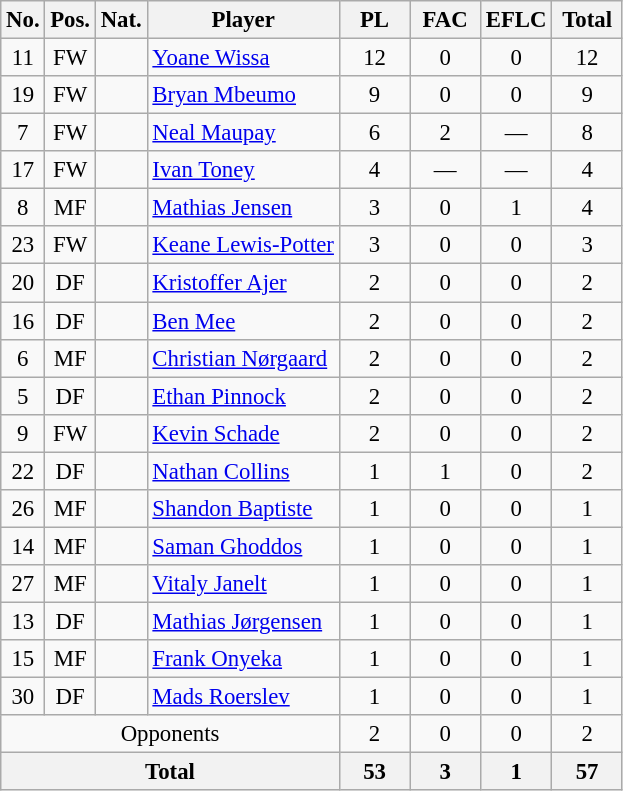<table class="wikitable" style="text-align:center; border:1px #aaa solid; font-size:95%;">
<tr>
<th>No.</th>
<th>Pos.</th>
<th>Nat.</th>
<th>Player</th>
<th style="width:40px">PL</th>
<th style="width:40px">FAC</th>
<th style="width:40px">EFLC</th>
<th style="width:40px">Total</th>
</tr>
<tr>
<td>11</td>
<td>FW</td>
<td></td>
<td style="text-align:left;"><a href='#'>Yoane Wissa</a></td>
<td>12</td>
<td>0</td>
<td>0</td>
<td>12</td>
</tr>
<tr>
<td>19</td>
<td>FW</td>
<td></td>
<td style="text-align:left;"><a href='#'>Bryan Mbeumo</a></td>
<td>9</td>
<td>0</td>
<td>0</td>
<td>9</td>
</tr>
<tr>
<td>7</td>
<td>FW</td>
<td></td>
<td style="text-align:left;"><a href='#'>Neal Maupay</a></td>
<td>6</td>
<td>2</td>
<td>―</td>
<td>8</td>
</tr>
<tr>
<td>17</td>
<td>FW</td>
<td></td>
<td style="text-align:left;"><a href='#'>Ivan Toney</a></td>
<td>4</td>
<td>―</td>
<td>―</td>
<td>4</td>
</tr>
<tr>
<td>8</td>
<td>MF</td>
<td></td>
<td style="text-align:left;"><a href='#'>Mathias Jensen</a></td>
<td>3</td>
<td>0</td>
<td>1</td>
<td>4</td>
</tr>
<tr>
<td>23</td>
<td>FW</td>
<td></td>
<td style="text-align:left;"><a href='#'>Keane Lewis-Potter</a></td>
<td>3</td>
<td>0</td>
<td>0</td>
<td>3</td>
</tr>
<tr>
<td>20</td>
<td>DF</td>
<td></td>
<td style="text-align:left;"><a href='#'>Kristoffer Ajer</a></td>
<td>2</td>
<td>0</td>
<td>0</td>
<td>2</td>
</tr>
<tr>
<td>16</td>
<td>DF</td>
<td></td>
<td style="text-align:left;"><a href='#'>Ben Mee</a></td>
<td>2</td>
<td>0</td>
<td>0</td>
<td>2</td>
</tr>
<tr>
<td>6</td>
<td>MF</td>
<td></td>
<td style="text-align:left;"><a href='#'>Christian Nørgaard</a></td>
<td>2</td>
<td>0</td>
<td>0</td>
<td>2</td>
</tr>
<tr>
<td>5</td>
<td>DF</td>
<td></td>
<td style="text-align:left;"><a href='#'>Ethan Pinnock</a></td>
<td>2</td>
<td>0</td>
<td>0</td>
<td>2</td>
</tr>
<tr>
<td>9</td>
<td>FW</td>
<td></td>
<td style="text-align:left;"><a href='#'>Kevin Schade</a></td>
<td>2</td>
<td>0</td>
<td>0</td>
<td>2</td>
</tr>
<tr>
<td>22</td>
<td>DF</td>
<td></td>
<td style="text-align:left;"><a href='#'>Nathan Collins</a></td>
<td>1</td>
<td>1</td>
<td>0</td>
<td>2</td>
</tr>
<tr>
<td>26</td>
<td>MF</td>
<td></td>
<td style="text-align:left;"><a href='#'>Shandon Baptiste</a></td>
<td>1</td>
<td>0</td>
<td>0</td>
<td>1</td>
</tr>
<tr>
<td>14</td>
<td>MF</td>
<td></td>
<td style="text-align:left;"><a href='#'>Saman Ghoddos</a></td>
<td>1</td>
<td>0</td>
<td>0</td>
<td>1</td>
</tr>
<tr>
<td>27</td>
<td>MF</td>
<td></td>
<td style="text-align:left;"><a href='#'>Vitaly Janelt</a></td>
<td>1</td>
<td>0</td>
<td>0</td>
<td>1</td>
</tr>
<tr>
<td>13</td>
<td>DF</td>
<td></td>
<td style="text-align:left;"><a href='#'>Mathias Jørgensen</a></td>
<td>1</td>
<td>0</td>
<td>0</td>
<td>1</td>
</tr>
<tr>
<td>15</td>
<td>MF</td>
<td></td>
<td style="text-align:left;"><a href='#'>Frank Onyeka</a></td>
<td>1</td>
<td>0</td>
<td>0</td>
<td>1</td>
</tr>
<tr>
<td>30</td>
<td>DF</td>
<td></td>
<td style="text-align:left;"><a href='#'>Mads Roerslev</a></td>
<td>1</td>
<td>0</td>
<td>0</td>
<td>1</td>
</tr>
<tr>
<td colspan="4">Opponents</td>
<td>2</td>
<td>0</td>
<td>0</td>
<td>2</td>
</tr>
<tr>
<th colspan="4">Total</th>
<th>53</th>
<th>3</th>
<th>1</th>
<th>57</th>
</tr>
</table>
